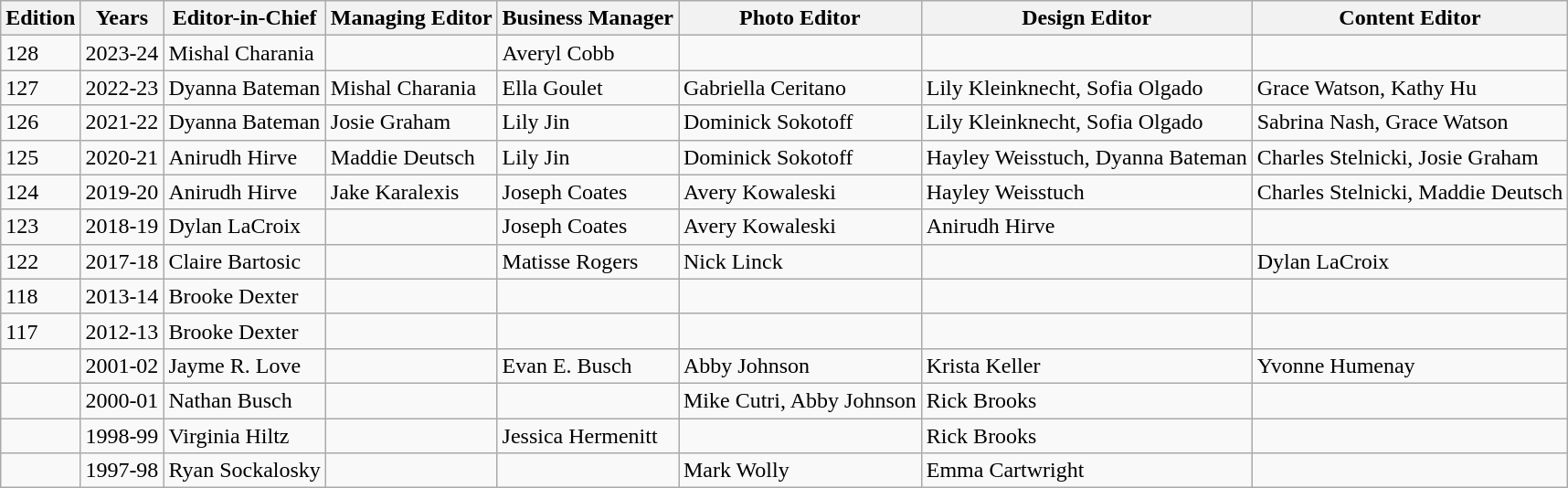<table class="wikitable">
<tr>
<th>Edition</th>
<th>Years</th>
<th>Editor-in-Chief</th>
<th>Managing Editor</th>
<th>Business Manager</th>
<th>Photo Editor</th>
<th>Design Editor</th>
<th>Content Editor</th>
</tr>
<tr>
<td>128</td>
<td>2023-24</td>
<td>Mishal Charania</td>
<td></td>
<td>Averyl Cobb</td>
<td></td>
<td></td>
<td></td>
</tr>
<tr>
<td>127</td>
<td>2022-23</td>
<td>Dyanna Bateman</td>
<td>Mishal Charania</td>
<td>Ella Goulet</td>
<td>Gabriella Ceritano</td>
<td>Lily Kleinknecht, Sofia Olgado</td>
<td>Grace Watson, Kathy Hu</td>
</tr>
<tr>
<td>126</td>
<td>2021-22</td>
<td>Dyanna Bateman</td>
<td>Josie Graham</td>
<td>Lily Jin</td>
<td>Dominick Sokotoff</td>
<td>Lily Kleinknecht, Sofia Olgado</td>
<td>Sabrina Nash, Grace Watson</td>
</tr>
<tr>
<td>125</td>
<td>2020-21</td>
<td>Anirudh Hirve</td>
<td>Maddie Deutsch</td>
<td>Lily Jin</td>
<td>Dominick Sokotoff</td>
<td>Hayley Weisstuch, Dyanna Bateman</td>
<td>Charles Stelnicki, Josie Graham</td>
</tr>
<tr>
<td>124</td>
<td>2019-20</td>
<td>Anirudh Hirve</td>
<td>Jake Karalexis</td>
<td>Joseph Coates</td>
<td>Avery Kowaleski</td>
<td>Hayley Weisstuch</td>
<td>Charles Stelnicki, Maddie Deutsch</td>
</tr>
<tr>
<td>123</td>
<td>2018-19</td>
<td>Dylan LaCroix</td>
<td></td>
<td>Joseph Coates</td>
<td>Avery Kowaleski</td>
<td>Anirudh Hirve</td>
<td></td>
</tr>
<tr>
<td>122</td>
<td>2017-18</td>
<td>Claire Bartosic</td>
<td></td>
<td>Matisse Rogers</td>
<td>Nick Linck</td>
<td></td>
<td>Dylan LaCroix</td>
</tr>
<tr>
<td>118</td>
<td>2013-14</td>
<td>Brooke Dexter</td>
<td></td>
<td></td>
<td></td>
<td></td>
<td></td>
</tr>
<tr>
<td>117</td>
<td>2012-13</td>
<td>Brooke Dexter</td>
<td></td>
<td></td>
<td></td>
<td></td>
<td></td>
</tr>
<tr>
<td></td>
<td>2001-02</td>
<td>Jayme R. Love</td>
<td></td>
<td>Evan E. Busch</td>
<td>Abby Johnson</td>
<td>Krista Keller</td>
<td>Yvonne Humenay</td>
</tr>
<tr>
<td></td>
<td>2000-01</td>
<td>Nathan Busch</td>
<td></td>
<td></td>
<td>Mike Cutri, Abby Johnson</td>
<td>Rick Brooks</td>
<td></td>
</tr>
<tr>
<td></td>
<td>1998-99</td>
<td>Virginia Hiltz</td>
<td></td>
<td>Jessica Hermenitt</td>
<td></td>
<td>Rick Brooks</td>
<td></td>
</tr>
<tr>
<td></td>
<td>1997-98</td>
<td>Ryan Sockalosky</td>
<td></td>
<td></td>
<td>Mark Wolly</td>
<td>Emma Cartwright</td>
<td></td>
</tr>
</table>
